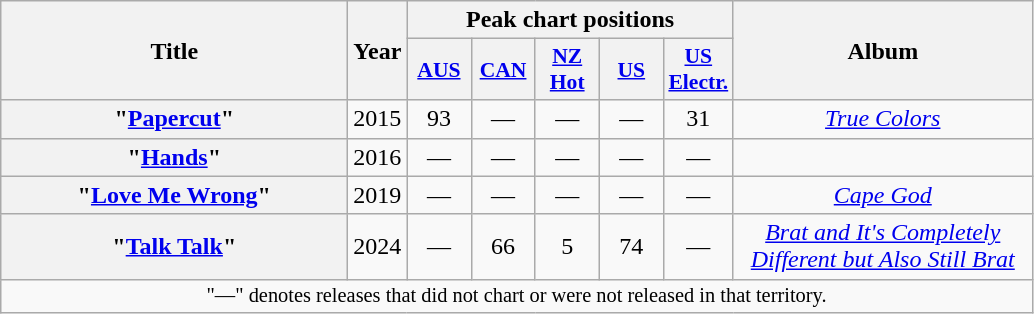<table class="wikitable plainrowheaders" style="text-align:center;">
<tr>
<th scope="col" rowspan="2" style="width:14em;">Title</th>
<th scope="col" rowspan="2" style="width:1em;">Year</th>
<th scope="col" colspan="5">Peak chart positions</th>
<th scope="col" rowspan="2" style="width:12em;">Album</th>
</tr>
<tr>
<th scope="col" style="width:2.5em;font-size:90%;"><a href='#'>AUS</a><br></th>
<th scope="col" style="width:2.5em;font-size:90%;"><a href='#'>CAN</a><br></th>
<th scope="col" style="width:2.5em;font-size:90%;"><a href='#'>NZ<br>Hot</a><br></th>
<th scope="col" style="width:2.5em;font-size:90%;"><a href='#'>US</a><br></th>
<th scope="col" style="width:2.5em;font-size:90%;"><a href='#'>US<br>Electr.</a><br></th>
</tr>
<tr>
<th scope="row">"<a href='#'>Papercut</a>"<br></th>
<td>2015</td>
<td>93</td>
<td>—</td>
<td>—</td>
<td>—</td>
<td>31</td>
<td><em><a href='#'>True Colors</a></em></td>
</tr>
<tr>
<th scope="row">"<a href='#'>Hands</a>"<br></th>
<td>2016</td>
<td>—</td>
<td>—</td>
<td>—</td>
<td>—</td>
<td>—</td>
<td></td>
</tr>
<tr>
<th scope="row">"<a href='#'>Love Me Wrong</a>"<br></th>
<td>2019</td>
<td>—</td>
<td>—</td>
<td>—</td>
<td>—</td>
<td>—</td>
<td><em><a href='#'>Cape God</a></em></td>
</tr>
<tr>
<th scope="row">"<a href='#'>Talk Talk</a>"<br></th>
<td>2024</td>
<td>—</td>
<td>66</td>
<td>5</td>
<td>74</td>
<td>—</td>
<td><em><a href='#'>Brat and It's Completely Different but Also Still Brat</a></em></td>
</tr>
<tr>
<td colspan="15" style="font-size:85%">"—" denotes releases that did not chart or were not released in that territory.</td>
</tr>
</table>
